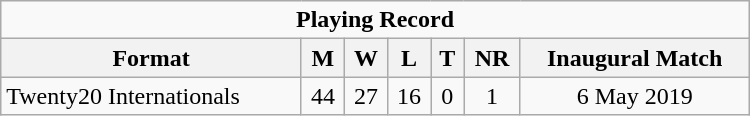<table class="wikitable" style="text-align: center; width: 500px;">
<tr>
<td colspan=7 align="center"><strong>Playing Record</strong></td>
</tr>
<tr>
<th>Format</th>
<th>M</th>
<th>W</th>
<th>L</th>
<th>T</th>
<th>NR</th>
<th>Inaugural Match</th>
</tr>
<tr>
<td align="left">Twenty20 Internationals</td>
<td>44</td>
<td>27</td>
<td>16</td>
<td>0</td>
<td>1</td>
<td>6 May 2019</td>
</tr>
</table>
